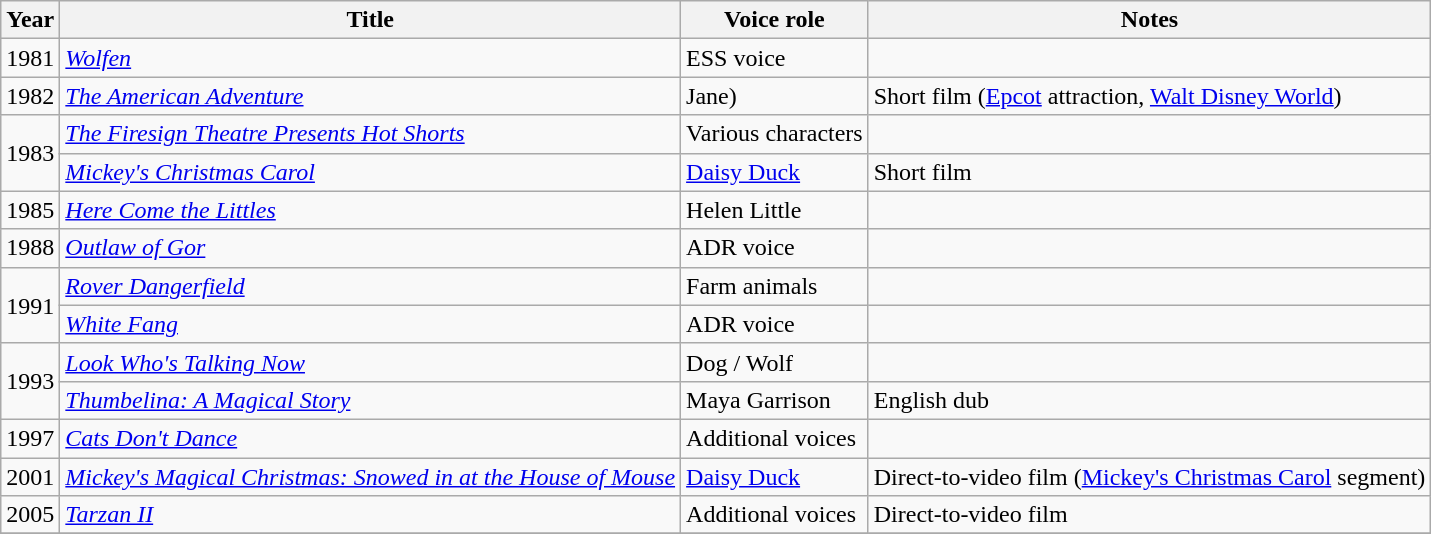<table class="wikitable">
<tr>
<th>Year</th>
<th>Title</th>
<th>Voice role</th>
<th>Notes</th>
</tr>
<tr>
<td>1981</td>
<td><a href='#'><em>Wolfen</em></a></td>
<td>ESS voice</td>
<td></td>
</tr>
<tr>
<td>1982</td>
<td><a href='#'><em>The American Adventure</em></a></td>
<td>Jane)</td>
<td>Short film (<a href='#'>Epcot</a> attraction, <a href='#'>Walt Disney World</a>)</td>
</tr>
<tr>
<td rowspan="2">1983</td>
<td><a href='#'><em>The Firesign Theatre Presents Hot Shorts</em></a></td>
<td>Various characters</td>
<td></td>
</tr>
<tr>
<td><em><a href='#'>Mickey's Christmas Carol</a></em></td>
<td><a href='#'>Daisy Duck</a></td>
<td>Short film</td>
</tr>
<tr>
<td>1985</td>
<td><em><a href='#'>Here Come the Littles</a></em></td>
<td>Helen Little</td>
<td></td>
</tr>
<tr>
<td>1988</td>
<td><em><a href='#'>Outlaw of Gor</a></em></td>
<td>ADR voice</td>
<td></td>
</tr>
<tr>
<td rowspan="2">1991</td>
<td><em><a href='#'>Rover Dangerfield</a></em></td>
<td>Farm animals</td>
<td></td>
</tr>
<tr>
<td><a href='#'><em>White Fang</em></a></td>
<td>ADR voice</td>
<td></td>
</tr>
<tr>
<td rowspan="2">1993</td>
<td><em><a href='#'>Look Who's Talking Now</a></em></td>
<td>Dog / Wolf</td>
<td></td>
</tr>
<tr>
<td><em><a href='#'>Thumbelina: A Magical Story</a></em></td>
<td>Maya Garrison</td>
<td>English dub</td>
</tr>
<tr>
<td>1997</td>
<td><em><a href='#'>Cats Don't Dance</a></em></td>
<td>Additional voices</td>
<td></td>
</tr>
<tr>
<td>2001</td>
<td><em><a href='#'>Mickey's Magical Christmas: Snowed in at the House of Mouse</a></em></td>
<td><a href='#'>Daisy Duck</a></td>
<td>Direct-to-video film (<a href='#'>Mickey's Christmas Carol</a> segment)</td>
</tr>
<tr>
<td>2005</td>
<td><em><a href='#'>Tarzan II</a></em></td>
<td>Additional voices</td>
<td>Direct-to-video film</td>
</tr>
<tr>
</tr>
</table>
